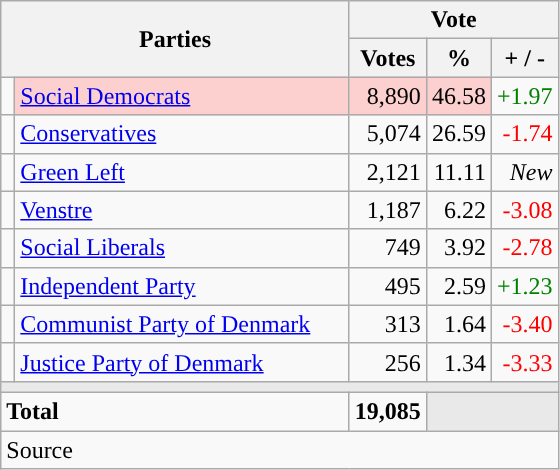<table class="wikitable" style="text-align:right;">
<tr>
<th style="text-align:centre;" rowspan="2" colspan="2" width="225">Parties</th>
<th colspan="3">Vote</th>
</tr>
<tr>
<th width="15">Votes</th>
<th width="15">%</th>
<th width="15">+ / -</th>
</tr>
<tr>
<td width="2" style="color:inherit;background:"></td>
<td bgcolor=#fbd0ce  align="left"><a href='#'>Social Democrats</a></td>
<td bgcolor=#fbd0ce>8,890</td>
<td bgcolor=#fbd0ce>46.58</td>
<td style=color:green;>+1.97</td>
</tr>
<tr>
<td width="2" style="color:inherit;background:"></td>
<td align="left"><a href='#'>Conservatives</a></td>
<td>5,074</td>
<td>26.59</td>
<td style=color:red;>-1.74</td>
</tr>
<tr>
<td width="2" style="color:inherit;background:"></td>
<td align="left"><a href='#'>Green Left</a></td>
<td>2,121</td>
<td>11.11</td>
<td><em>New</em></td>
</tr>
<tr>
<td width="2" style="color:inherit;background:"></td>
<td align="left"><a href='#'>Venstre</a></td>
<td>1,187</td>
<td>6.22</td>
<td style=color:red;>-3.08</td>
</tr>
<tr>
<td width="2" style="color:inherit;background:"></td>
<td align="left"><a href='#'>Social Liberals</a></td>
<td>749</td>
<td>3.92</td>
<td style=color:red;>-2.78</td>
</tr>
<tr>
<td width="2" style="color:inherit;background:"></td>
<td align="left"><a href='#'>Independent Party</a></td>
<td>495</td>
<td>2.59</td>
<td style=color:green;>+1.23</td>
</tr>
<tr>
<td width="2" style="color:inherit;background:"></td>
<td align="left"><a href='#'>Communist Party of Denmark</a></td>
<td>313</td>
<td>1.64</td>
<td style=color:red;>-3.40</td>
</tr>
<tr>
<td width="2" style="color:inherit;background:"></td>
<td align="left"><a href='#'>Justice Party of Denmark</a></td>
<td>256</td>
<td>1.34</td>
<td style=color:red;>-3.33</td>
</tr>
<tr>
<td colspan="7" bgcolor="#E9E9E9"></td>
</tr>
<tr>
<td align="left" colspan="2"><strong>Total</strong></td>
<td><strong>19,085</strong></td>
<td bgcolor="#E9E9E9" colspan="2"></td>
</tr>
<tr>
<td align="left" colspan="6">Source</td>
</tr>
</table>
